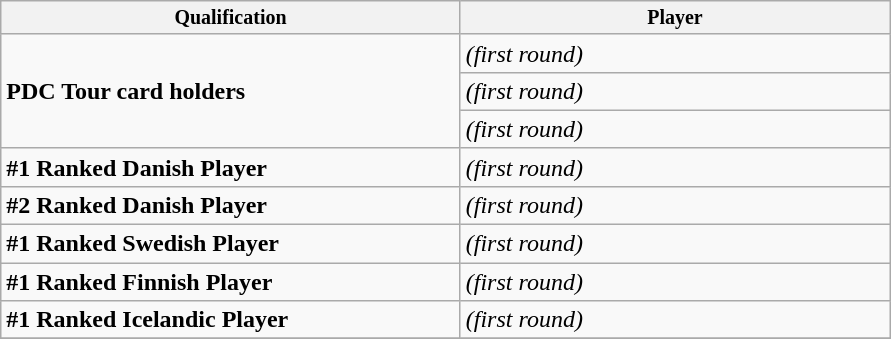<table class="wikitable">
<tr style="font-size:10pt;font-weight:bold">
<th width="300">Qualification</th>
<th width=280">Player</th>
</tr>
<tr>
<td rowspan="3"><strong>PDC Tour card holders</strong></td>
<td> <em>(first round)</em></td>
</tr>
<tr>
<td> <em>(first round)</em></td>
</tr>
<tr>
<td> <em>(first round)</em></td>
</tr>
<tr>
<td><strong>#1 Ranked Danish Player</strong></td>
<td> <em>(first round)</em></td>
</tr>
<tr>
<td><strong>#2 Ranked Danish Player</strong></td>
<td> <em>(first round)</em></td>
</tr>
<tr>
<td><strong>#1 Ranked Swedish Player</strong></td>
<td> <em>(first round)</em></td>
</tr>
<tr>
<td><strong>#1 Ranked Finnish Player</strong></td>
<td> <em>(first round)</em></td>
</tr>
<tr>
<td><strong>#1 Ranked Icelandic Player</strong></td>
<td> <em>(first round)</em></td>
</tr>
<tr>
</tr>
</table>
